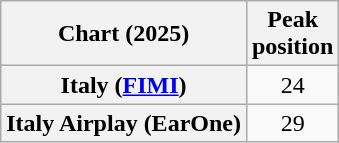<table class="wikitable sortable plainrowheaders" style="text-align:center">
<tr>
<th scope="col">Chart (2025)</th>
<th scope="col">Peak<br>position</th>
</tr>
<tr>
<th scope="row">Italy (<a href='#'>FIMI</a>)</th>
<td>24</td>
</tr>
<tr>
<th scope="row">Italy Airplay (EarOne)</th>
<td>29</td>
</tr>
</table>
